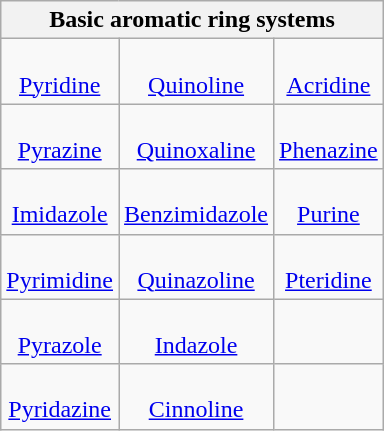<table border="0" cellpadding="5" cellspacing="0" style="margin: 1em; float: right;" class="wikitable">
<tr>
<th colspan="3">Basic aromatic ring systems</th>
</tr>
<tr align="center" valign="bottom">
<td><br><a href='#'>Pyridine</a></td>
<td><br><a href='#'>Quinoline</a></td>
<td><br><a href='#'>Acridine</a></td>
</tr>
<tr align="center" valign="bottom">
<td><br><a href='#'>Pyrazine</a></td>
<td><br><a href='#'>Quinoxaline</a></td>
<td><br><a href='#'>Phenazine</a></td>
</tr>
<tr align="center" valign="bottom">
<td><br><a href='#'>Imidazole</a></td>
<td><br><a href='#'>Benzimidazole</a></td>
<td><br><a href='#'>Purine</a></td>
</tr>
<tr align="center" valign="bottom">
<td><br><a href='#'>Pyrimidine</a></td>
<td><br><a href='#'>Quinazoline</a></td>
<td><br><a href='#'>Pteridine</a></td>
</tr>
<tr align="center" valign="bottom">
<td><br><a href='#'>Pyrazole</a></td>
<td><br><a href='#'>Indazole</a></td>
<td> </td>
</tr>
<tr align="center" valign="bottom">
<td><br><a href='#'>Pyridazine</a></td>
<td><br><a href='#'>Cinnoline</a></td>
<td> </td>
</tr>
</table>
